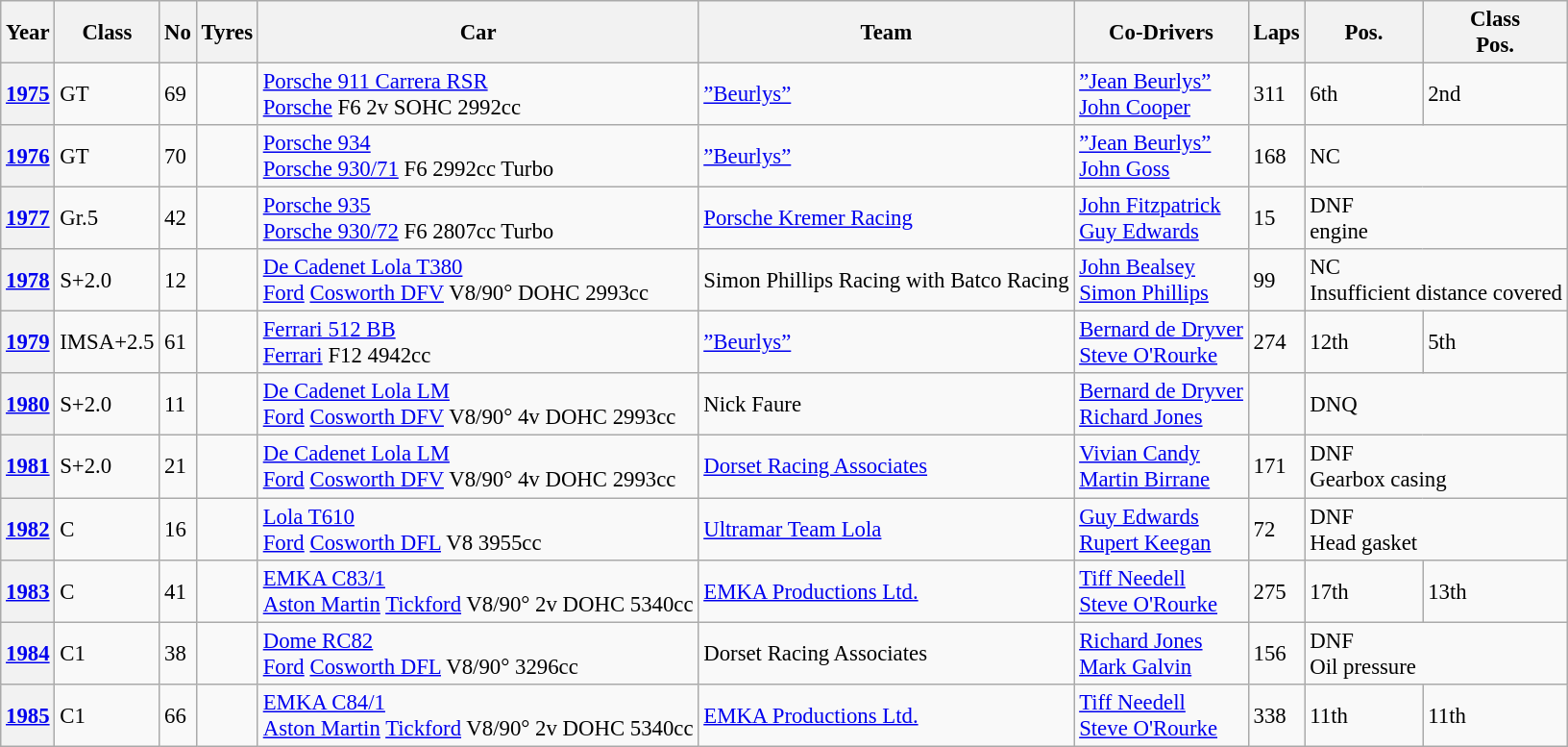<table class="wikitable" style="font-size: 95%;">
<tr>
<th>Year</th>
<th>Class</th>
<th>No</th>
<th>Tyres</th>
<th>Car</th>
<th>Team</th>
<th>Co-Drivers</th>
<th>Laps</th>
<th>Pos.</th>
<th>Class<br>Pos.</th>
</tr>
<tr>
<th><a href='#'>1975</a></th>
<td>GT</td>
<td>69</td>
<td></td>
<td align="left"><a href='#'>Porsche 911 Carrera RSR</a><br><a href='#'>Porsche</a> F6 2v SOHC 2992cc</td>
<td align="left"> <a href='#'>”Beurlys”</a></td>
<td align="left"> <a href='#'>”Jean Beurlys”</a><br> <a href='#'>John Cooper</a></td>
<td>311</td>
<td>6th</td>
<td>2nd</td>
</tr>
<tr>
<th><a href='#'>1976</a></th>
<td>GT</td>
<td>70</td>
<td></td>
<td align="left"><a href='#'>Porsche 934</a> <br><a href='#'>Porsche 930/71</a> F6 2992cc Turbo</td>
<td align="left"> <a href='#'>”Beurlys”</a></td>
<td align="left"> <a href='#'>”Jean Beurlys”</a><br> <a href='#'>John Goss</a></td>
<td>168</td>
<td colspan=2>NC</td>
</tr>
<tr>
<th><a href='#'>1977</a></th>
<td>Gr.5</td>
<td>42</td>
<td></td>
<td align="left"><a href='#'>Porsche 935</a> <br><a href='#'>Porsche 930/72</a> F6 2807cc Turbo</td>
<td align="left"> <a href='#'>Porsche Kremer Racing</a></td>
<td align="left"> <a href='#'>John Fitzpatrick</a><br> <a href='#'>Guy Edwards</a></td>
<td>15</td>
<td colspan=2>DNF<br>engine</td>
</tr>
<tr>
<th><a href='#'>1978</a></th>
<td>S+2.0</td>
<td>12</td>
<td></td>
<td align="left"><a href='#'>De Cadenet Lola T380</a><br><a href='#'>Ford</a> <a href='#'>Cosworth DFV</a> V8/90° DOHC 2993cc</td>
<td align="left"> Simon Phillips Racing with Batco Racing</td>
<td align="left"> <a href='#'>John Bealsey</a><br> <a href='#'>Simon Phillips</a></td>
<td>99</td>
<td colspan=2>NC<br>Insufficient distance covered</td>
</tr>
<tr>
<th><a href='#'>1979</a></th>
<td>IMSA+2.5</td>
<td>61</td>
<td></td>
<td align="left"><a href='#'>Ferrari 512 BB</a><br><a href='#'>Ferrari</a> F12 4942cc</td>
<td align="left"> <a href='#'>”Beurlys”</a></td>
<td align="left"> <a href='#'>Bernard de Dryver</a> <br> <a href='#'>Steve O'Rourke</a></td>
<td>274</td>
<td>12th</td>
<td>5th</td>
</tr>
<tr>
<th><a href='#'>1980</a></th>
<td>S+2.0</td>
<td>11</td>
<td></td>
<td align="left"><a href='#'>De Cadenet Lola LM</a><br><a href='#'>Ford</a> <a href='#'>Cosworth DFV</a> V8/90° 4v DOHC 2993cc</td>
<td align="left"> Nick Faure</td>
<td align="left"> <a href='#'>Bernard de Dryver</a><br> <a href='#'>Richard Jones</a></td>
<td></td>
<td colspan=2>DNQ</td>
</tr>
<tr>
<th><a href='#'>1981</a></th>
<td>S+2.0</td>
<td>21</td>
<td></td>
<td align="left"><a href='#'>De Cadenet Lola LM</a><br><a href='#'>Ford</a> <a href='#'>Cosworth DFV</a> V8/90° 4v DOHC 2993cc</td>
<td align="left"> <a href='#'>Dorset Racing Associates</a></td>
<td align="left"> <a href='#'>Vivian Candy</a><br> <a href='#'>Martin Birrane</a></td>
<td>171</td>
<td colspan=2>DNF<br>Gearbox casing</td>
</tr>
<tr>
<th><a href='#'>1982</a></th>
<td>C</td>
<td>16</td>
<td></td>
<td align="left"><a href='#'>Lola T610</a><br><a href='#'>Ford</a> <a href='#'>Cosworth DFL</a> V8 3955cc</td>
<td align="left"> <a href='#'>Ultramar Team Lola</a></td>
<td align="left"> <a href='#'>Guy Edwards</a><br> <a href='#'>Rupert Keegan</a></td>
<td>72</td>
<td colspan=2>DNF<br>Head gasket</td>
</tr>
<tr>
<th><a href='#'>1983</a></th>
<td>C</td>
<td>41</td>
<td></td>
<td align="left"><a href='#'>EMKA C83/1</a><br><a href='#'>Aston Martin</a> <a href='#'>Tickford</a> V8/90° 2v DOHC 5340cc</td>
<td align="left"> <a href='#'>EMKA Productions Ltd.</a></td>
<td align="left"> <a href='#'>Tiff Needell</a><br> <a href='#'>Steve O'Rourke</a></td>
<td>275</td>
<td>17th</td>
<td>13th</td>
</tr>
<tr>
<th><a href='#'>1984</a></th>
<td>C1</td>
<td>38</td>
<td></td>
<td align="left"><a href='#'>Dome RC82</a><br><a href='#'>Ford</a> <a href='#'>Cosworth DFL</a> V8/90° 3296cc</td>
<td align="left"> Dorset Racing Associates</td>
<td align="left"> <a href='#'>Richard Jones</a><br> <a href='#'>Mark Galvin</a></td>
<td>156</td>
<td colspan=2>DNF<br>Oil pressure</td>
</tr>
<tr>
<th><a href='#'>1985</a></th>
<td>C1</td>
<td>66</td>
<td></td>
<td align="left"><a href='#'>EMKA C84/1</a><br><a href='#'>Aston Martin</a> <a href='#'>Tickford</a> V8/90° 2v DOHC 5340cc</td>
<td align="left"> <a href='#'>EMKA Productions Ltd.</a></td>
<td align="left"> <a href='#'>Tiff Needell</a><br> <a href='#'>Steve O'Rourke</a></td>
<td>338</td>
<td>11th</td>
<td>11th</td>
</tr>
</table>
